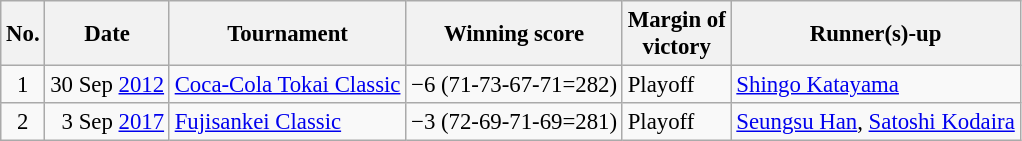<table class="wikitable" style="font-size:95%;">
<tr>
<th>No.</th>
<th>Date</th>
<th>Tournament</th>
<th>Winning score</th>
<th>Margin of<br>victory</th>
<th>Runner(s)-up</th>
</tr>
<tr>
<td align=center>1</td>
<td align=right>30 Sep <a href='#'>2012</a></td>
<td><a href='#'>Coca-Cola Tokai Classic</a></td>
<td>−6 (71-73-67-71=282)</td>
<td>Playoff</td>
<td> <a href='#'>Shingo Katayama</a></td>
</tr>
<tr>
<td align=center>2</td>
<td align=right>3 Sep <a href='#'>2017</a></td>
<td><a href='#'>Fujisankei Classic</a></td>
<td>−3 (72-69-71-69=281)</td>
<td>Playoff</td>
<td> <a href='#'>Seungsu Han</a>,  <a href='#'>Satoshi Kodaira</a></td>
</tr>
</table>
